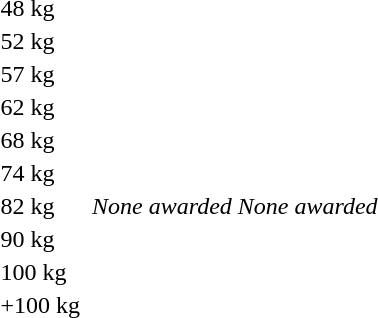<table>
<tr>
<td>48 kg</td>
<td></td>
<td></td>
<td></td>
</tr>
<tr>
<td>52 kg</td>
<td></td>
<td></td>
<td></td>
</tr>
<tr>
<td>57 kg</td>
<td></td>
<td></td>
<td></td>
</tr>
<tr>
<td>62 kg</td>
<td></td>
<td></td>
<td></td>
</tr>
<tr>
<td>68 kg</td>
<td></td>
<td></td>
<td></td>
</tr>
<tr>
<td>74 kg</td>
<td></td>
<td></td>
<td></td>
</tr>
<tr>
<td>82 kg</td>
<td></td>
<td><em>None awarded</em></td>
<td><em>None awarded</em></td>
</tr>
<tr>
<td>90 kg</td>
<td></td>
<td></td>
<td></td>
</tr>
<tr>
<td>100 kg</td>
<td></td>
<td></td>
<td></td>
</tr>
<tr>
<td>+100 kg</td>
<td></td>
<td></td>
<td></td>
</tr>
</table>
